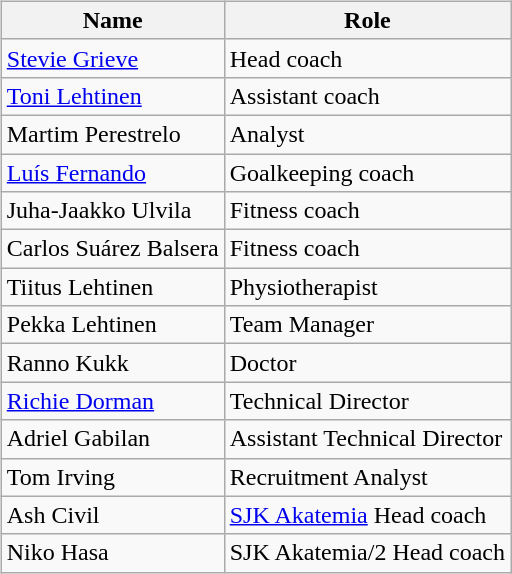<table>
<tr>
<td valign="top"><br><table class="wikitable">
<tr>
<th>Name</th>
<th>Role</th>
</tr>
<tr>
<td> <a href='#'>Stevie Grieve</a></td>
<td>Head coach</td>
</tr>
<tr>
<td> <a href='#'>Toni Lehtinen</a></td>
<td>Assistant coach</td>
</tr>
<tr>
<td> Martim Perestrelo</td>
<td>Analyst</td>
</tr>
<tr>
<td> <a href='#'>Luís Fernando</a></td>
<td>Goalkeeping coach</td>
</tr>
<tr>
<td> Juha-Jaakko Ulvila</td>
<td>Fitness coach</td>
</tr>
<tr>
<td> Carlos Suárez Balsera</td>
<td>Fitness coach</td>
</tr>
<tr>
<td> Tiitus Lehtinen</td>
<td>Physiotherapist</td>
</tr>
<tr>
<td> Pekka Lehtinen</td>
<td>Team Manager</td>
</tr>
<tr>
<td> Ranno Kukk</td>
<td>Doctor</td>
</tr>
<tr>
<td> <a href='#'>Richie Dorman</a></td>
<td>Technical Director</td>
</tr>
<tr>
<td> Adriel Gabilan</td>
<td>Assistant Technical Director</td>
</tr>
<tr>
<td> Tom Irving</td>
<td>Recruitment Analyst</td>
</tr>
<tr>
<td> Ash Civil</td>
<td><a href='#'>SJK Akatemia</a> Head coach</td>
</tr>
<tr>
<td> Niko Hasa</td>
<td>SJK Akatemia/2 Head coach</td>
</tr>
</table>
</td>
</tr>
</table>
